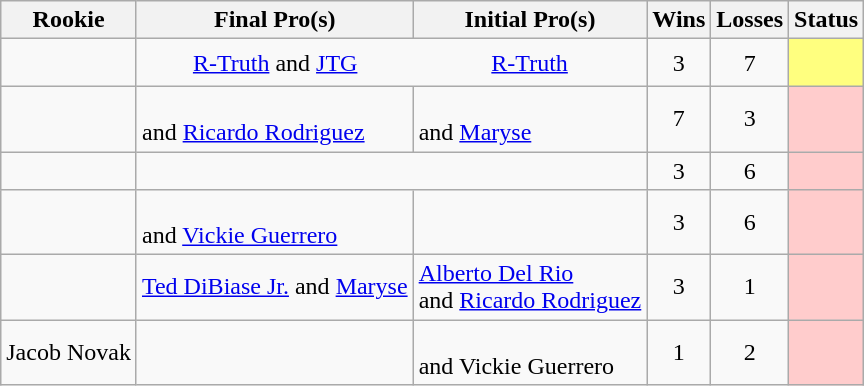<table class="wikitable sortable" style="text-align:center;">
<tr>
<th>Rookie</th>
<th>Final Pro(s)</th>
<th>Initial Pro(s)</th>
<th>Wins</th>
<th>Losses</th>
<th>Status</th>
</tr>
<tr>
<td style="text-align:left;"></td>
<td><span><a href='#'>R-Truth</a> and <a href='#'>JTG</a></span></td>
<td style="border-left:2px solid #fff; border-left-style:hidden; padding:0.4em 0;"><div><a href='#'>R-Truth</a></div></td>
<td>3</td>
<td>7</td>
<td style="background:#FFFF7F"></td>
</tr>
<tr>
<td style="text-align:left;"></td>
<td style="text-align:left;"><br>and <a href='#'>Ricardo Rodriguez</a></td>
<td style="text-align:left;"><br>and <a href='#'>Maryse</a></td>
<td>7</td>
<td>3</td>
<td style="background:#fcc;"></td>
</tr>
<tr>
<td style="text-align:left;"></td>
<td><span></span></td>
<td style="border-left:2px solid #fff; border-left-style:hidden; padding:0.4em 0;"><div></div></td>
<td>3</td>
<td>6</td>
<td style="background:#fcc;"></td>
</tr>
<tr>
<td style="text-align:left;"></td>
<td style="text-align:left;"><br>and <a href='#'>Vickie Guerrero</a></td>
<td style="text-align:left;"></td>
<td>3</td>
<td>6</td>
<td style="background:#fcc;"></td>
</tr>
<tr>
<td style="text-align:left;"></td>
<td style="text-align:left;"><a href='#'>Ted DiBiase Jr.</a> and <a href='#'>Maryse</a></td>
<td style="text-align:left;"><a href='#'>Alberto Del Rio</a><br>and <a href='#'>Ricardo Rodriguez</a></td>
<td>3</td>
<td>1</td>
<td style="background:#fcc;"></td>
</tr>
<tr>
<td style="text-align:left;">Jacob Novak</td>
<td style="text-align:left;"></td>
<td style="text-align:left;"><br>and Vickie Guerrero</td>
<td>1</td>
<td>2</td>
<td style="background:#fcc;"></td>
</tr>
</table>
